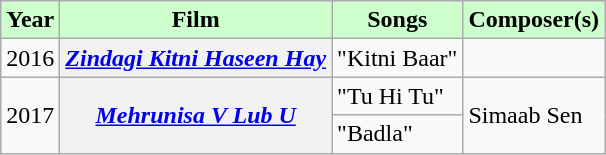<table class="wikitable sortable">
<tr>
<th style="background:#cfc; text-align:center;"><strong>Year</strong></th>
<th style="background:#cfc; text-align:center;"><strong>Film</strong></th>
<th style="background:#cfc; text-align:center;"><strong>Songs</strong></th>
<th style="background:#cfc; text-align:center;"><strong>Composer(s)</strong></th>
</tr>
<tr>
<td>2016</td>
<th><em><a href='#'>Zindagi Kitni Haseen Hay</a></em></th>
<td>"Kitni Baar"</td>
<td></td>
</tr>
<tr>
<td rowspan=2>2017</td>
<th Rowspan=2><em><a href='#'>Mehrunisa V Lub U</a></em></th>
<td>"Tu Hi Tu"</td>
<td rowspan=2>Simaab Sen</td>
</tr>
<tr>
<td>"Badla"</td>
</tr>
</table>
